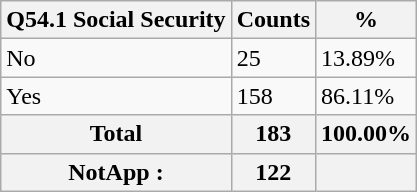<table class="wikitable sortable">
<tr>
<th>Q54.1 Social Security</th>
<th>Counts</th>
<th>%</th>
</tr>
<tr>
<td>No</td>
<td>25</td>
<td>13.89%</td>
</tr>
<tr>
<td>Yes</td>
<td>158</td>
<td>86.11%</td>
</tr>
<tr>
<th>Total</th>
<th>183</th>
<th>100.00%</th>
</tr>
<tr>
<th>NotApp :</th>
<th>122</th>
<th></th>
</tr>
</table>
